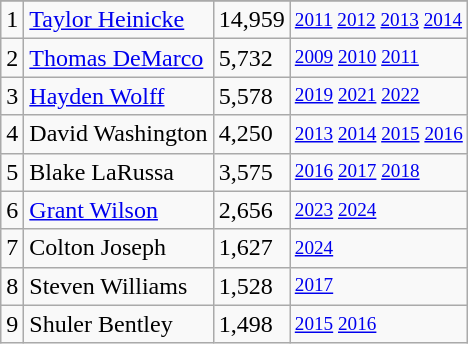<table class="wikitable">
<tr>
</tr>
<tr>
<td>1</td>
<td><a href='#'>Taylor Heinicke</a></td>
<td>14,959</td>
<td style="font-size:80%;"><a href='#'>2011</a> <a href='#'>2012</a> <a href='#'>2013</a> <a href='#'>2014</a></td>
</tr>
<tr>
<td>2</td>
<td><a href='#'>Thomas DeMarco</a></td>
<td>5,732</td>
<td style="font-size:80%;"><a href='#'>2009</a> <a href='#'>2010</a> <a href='#'>2011</a></td>
</tr>
<tr>
<td>3</td>
<td><a href='#'>Hayden Wolff</a></td>
<td>5,578</td>
<td style="font-size:80%;"><a href='#'>2019</a> <a href='#'>2021</a> <a href='#'>2022</a></td>
</tr>
<tr>
<td>4</td>
<td>David Washington</td>
<td>4,250</td>
<td style="font-size:80%;"><a href='#'>2013</a> <a href='#'>2014</a> <a href='#'>2015</a> <a href='#'>2016</a></td>
</tr>
<tr>
<td>5</td>
<td>Blake LaRussa</td>
<td>3,575</td>
<td style="font-size:80%;"><a href='#'>2016</a> <a href='#'>2017</a> <a href='#'>2018</a></td>
</tr>
<tr>
<td>6</td>
<td><a href='#'>Grant Wilson</a></td>
<td>2,656</td>
<td style="font-size:80%;"><a href='#'>2023</a> <a href='#'>2024</a></td>
</tr>
<tr>
<td>7</td>
<td>Colton Joseph</td>
<td>1,627</td>
<td style="font-size:80%;"><a href='#'>2024</a></td>
</tr>
<tr>
<td>8</td>
<td>Steven Williams</td>
<td>1,528</td>
<td style="font-size:80%;"><a href='#'>2017</a></td>
</tr>
<tr>
<td>9</td>
<td>Shuler Bentley</td>
<td>1,498</td>
<td style="font-size:80%;"><a href='#'>2015</a> <a href='#'>2016</a></td>
</tr>
</table>
